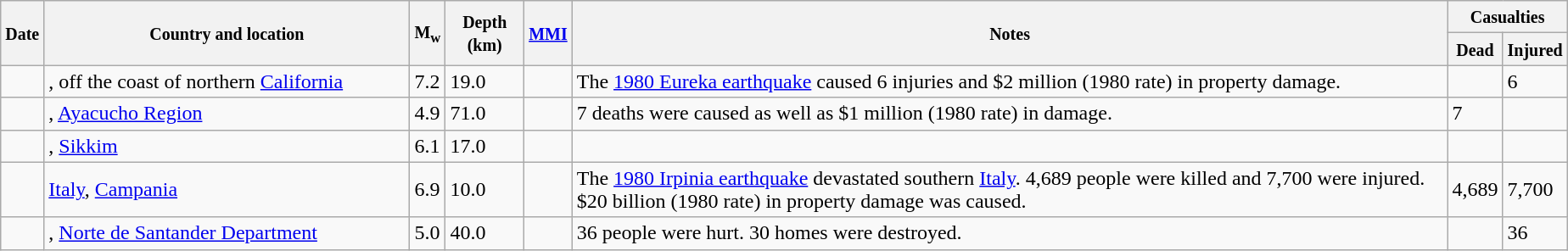<table class="wikitable sortable sort-under" style="border:1px black; margin-left:1em;">
<tr>
<th rowspan="2"><small>Date</small></th>
<th rowspan="2" style="width: 280px"><small>Country and location</small></th>
<th rowspan="2"><small>M<sub>w</sub></small></th>
<th rowspan="2"><small>Depth (km)</small></th>
<th rowspan="2"><small><a href='#'>MMI</a></small></th>
<th rowspan="2" class="unsortable"><small>Notes</small></th>
<th colspan="2"><small>Casualties</small></th>
</tr>
<tr>
<th><small>Dead</small></th>
<th><small>Injured</small></th>
</tr>
<tr>
<td></td>
<td>, off the coast of northern <a href='#'>California</a></td>
<td>7.2</td>
<td>19.0</td>
<td></td>
<td>The <a href='#'>1980 Eureka earthquake</a> caused 6 injuries and $2 million (1980 rate) in property damage.</td>
<td></td>
<td>6</td>
</tr>
<tr>
<td></td>
<td>, <a href='#'>Ayacucho Region</a></td>
<td>4.9</td>
<td>71.0</td>
<td></td>
<td>7 deaths were caused as well as $1 million (1980 rate) in damage.</td>
<td>7</td>
<td></td>
</tr>
<tr>
<td></td>
<td>, <a href='#'>Sikkim</a></td>
<td>6.1</td>
<td>17.0</td>
<td></td>
<td></td>
<td></td>
<td></td>
</tr>
<tr>
<td></td>
<td> <a href='#'>Italy</a>, <a href='#'>Campania</a></td>
<td>6.9</td>
<td>10.0</td>
<td></td>
<td>The <a href='#'>1980 Irpinia earthquake</a> devastated southern <a href='#'>Italy</a>. 4,689 people were killed and 7,700 were injured. $20 billion (1980 rate) in property damage was caused.</td>
<td>4,689</td>
<td>7,700</td>
</tr>
<tr>
<td></td>
<td>, <a href='#'>Norte de Santander Department</a></td>
<td>5.0</td>
<td>40.0</td>
<td></td>
<td>36 people were hurt. 30 homes were destroyed.</td>
<td></td>
<td>36</td>
</tr>
</table>
